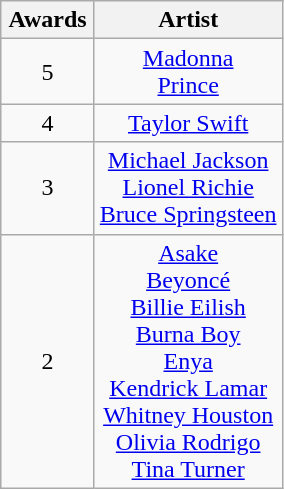<table class="wikitable" rowspan="2" style="text-align:center;">
<tr>
<th scope="col" style="width:55px;">Awards</th>
<th scope="col" style="text-align:center;">Artist</th>
</tr>
<tr>
<td>5</td>
<td><a href='#'>Madonna</a> <br> <a href='#'>Prince</a></td>
</tr>
<tr>
<td>4</td>
<td><a href='#'>Taylor Swift</a></td>
</tr>
<tr>
<td>3</td>
<td><a href='#'>Michael Jackson</a> <br> <a href='#'>Lionel Richie</a> <br> <a href='#'>Bruce Springsteen</a></td>
</tr>
<tr>
<td>2</td>
<td><a href='#'>Asake</a> <br> <a href='#'>Beyoncé</a> <br> <a href='#'>Billie Eilish</a> <br> <a href='#'>Burna Boy</a> <br> <a href='#'>Enya</a> <br> <a href='#'>Kendrick Lamar</a> <br> <a href='#'>Whitney Houston</a> <br> <a href='#'>Olivia Rodrigo</a> <br> <a href='#'>Tina Turner</a></td>
</tr>
</table>
